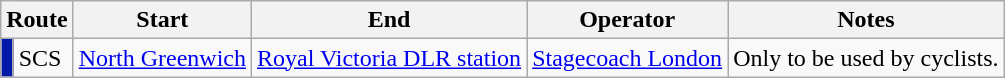<table class="wikitable sortable">
<tr>
<th colspan="2">Route</th>
<th>Start</th>
<th>End</th>
<th>Operator</th>
<th>Notes</th>
</tr>
<tr>
<td style="background:#0019A8;"></td>
<td>SCS</td>
<td><a href='#'>North Greenwich</a></td>
<td><a href='#'>Royal Victoria DLR station</a></td>
<td><a href='#'>Stagecoach London</a></td>
<td>Only to be used by cyclists.</td>
</tr>
</table>
